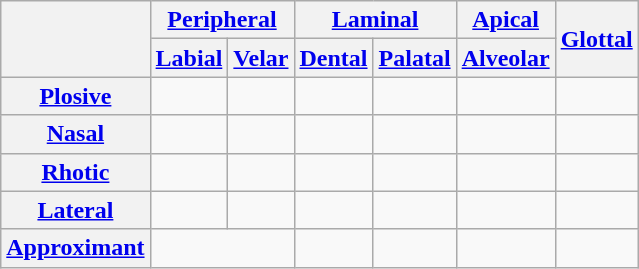<table class="wikitable" style="text-align: center;">
<tr>
<th rowspan="2"></th>
<th colspan="2"><a href='#'>Peripheral</a></th>
<th colspan="2"><a href='#'>Laminal</a></th>
<th><a href='#'>Apical</a></th>
<th rowspan="2"><a href='#'>Glottal</a></th>
</tr>
<tr>
<th><a href='#'>Labial</a></th>
<th><a href='#'>Velar</a></th>
<th><a href='#'>Dental</a></th>
<th><a href='#'>Palatal</a></th>
<th><a href='#'>Alveolar</a></th>
</tr>
<tr>
<th><a href='#'>Plosive</a></th>
<td></td>
<td></td>
<td></td>
<td></td>
<td></td>
<td></td>
</tr>
<tr>
<th><a href='#'>Nasal</a></th>
<td></td>
<td></td>
<td></td>
<td></td>
<td></td>
<td></td>
</tr>
<tr>
<th><a href='#'>Rhotic</a></th>
<td></td>
<td></td>
<td></td>
<td></td>
<td></td>
<td></td>
</tr>
<tr>
<th><a href='#'>Lateral</a></th>
<td></td>
<td></td>
<td></td>
<td></td>
<td></td>
<td></td>
</tr>
<tr>
<th><a href='#'>Approximant</a></th>
<td colspan="2"></td>
<td></td>
<td></td>
<td></td>
<td></td>
</tr>
</table>
